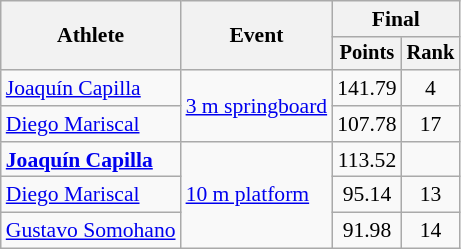<table class="wikitable" style="font-size:90%;">
<tr>
<th rowspan=2>Athlete</th>
<th rowspan=2>Event</th>
<th colspan=2>Final</th>
</tr>
<tr style="font-size:95%">
<th>Points</th>
<th>Rank</th>
</tr>
<tr align=center>
<td align=left><a href='#'>Joaquín Capilla</a></td>
<td align=left rowspan=2><a href='#'>3 m springboard</a></td>
<td>141.79</td>
<td>4</td>
</tr>
<tr align=center>
<td align=left><a href='#'>Diego Mariscal</a></td>
<td>107.78</td>
<td>17</td>
</tr>
<tr align=center>
<td align=left><strong><a href='#'>Joaquín Capilla</a></strong></td>
<td align=left rowspan=3><a href='#'>10 m platform</a></td>
<td>113.52</td>
<td></td>
</tr>
<tr align=center>
<td align=left><a href='#'>Diego Mariscal</a></td>
<td>95.14</td>
<td>13</td>
</tr>
<tr align=center>
<td align=left><a href='#'>Gustavo Somohano</a></td>
<td>91.98</td>
<td>14</td>
</tr>
</table>
